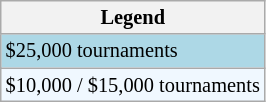<table class="wikitable" style="font-size:85%">
<tr>
<th>Legend</th>
</tr>
<tr style="background:lightblue;">
<td>$25,000 tournaments</td>
</tr>
<tr style="background:#f0f8ff;">
<td>$10,000 / $15,000 tournaments</td>
</tr>
</table>
